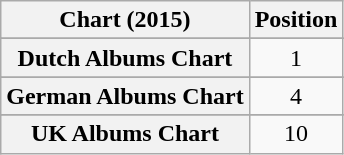<table class="wikitable sortable plainrowheaders" style="text-align:center;">
<tr>
<th scope="col">Chart (2015)</th>
<th scope="col">Position</th>
</tr>
<tr>
</tr>
<tr>
</tr>
<tr>
</tr>
<tr>
</tr>
<tr>
<th scope="row">Dutch Albums Chart</th>
<td>1</td>
</tr>
<tr>
</tr>
<tr>
<th scope="row">German Albums Chart</th>
<td>4</td>
</tr>
<tr>
</tr>
<tr>
</tr>
<tr>
<th scope="row">UK Albums Chart</th>
<td>10</td>
</tr>
</table>
